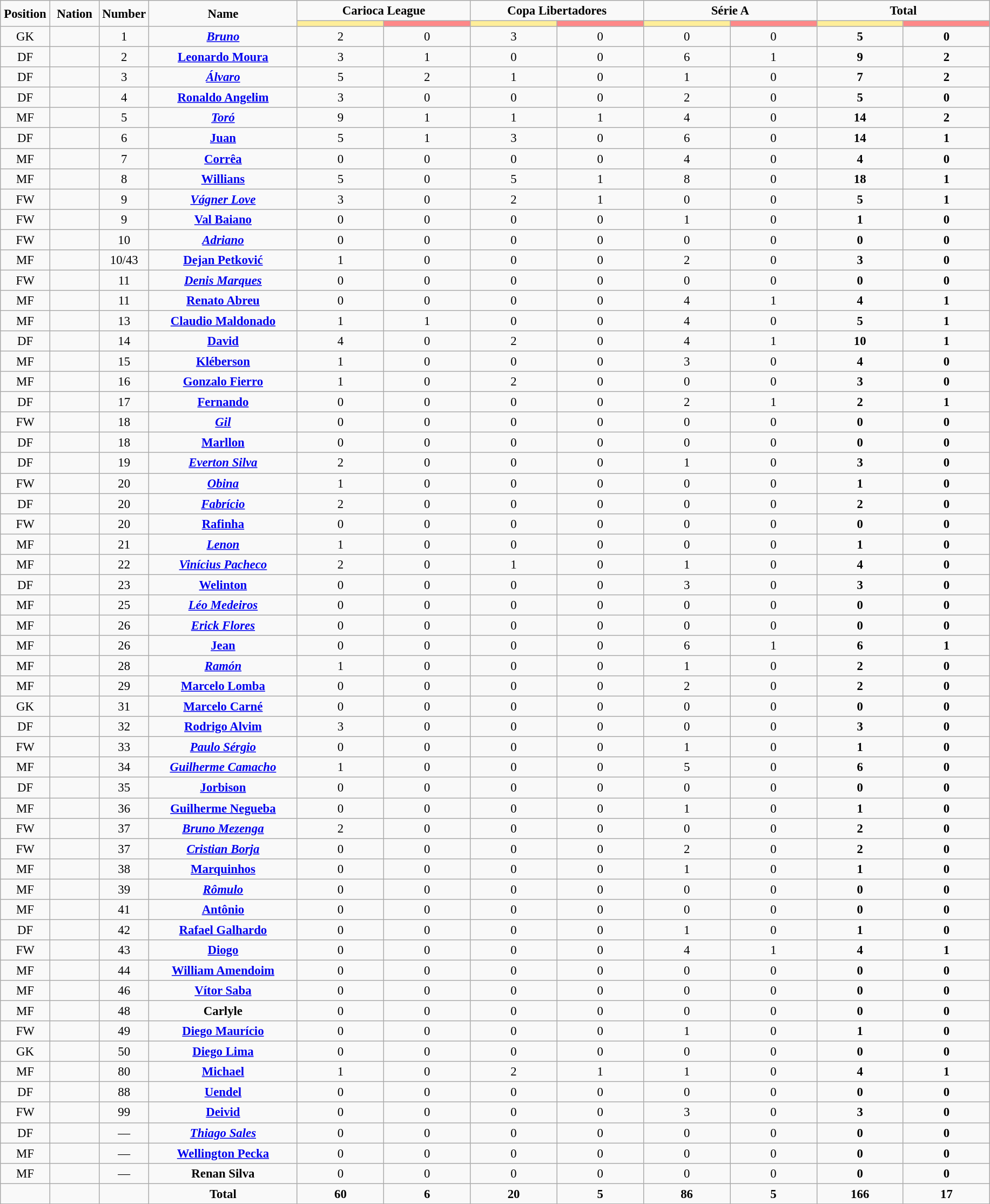<table class="wikitable" style="font-size: 95%; text-align: center;">
<tr>
<td rowspan="2" width="5%" align="center"><strong>Position</strong></td>
<td rowspan="2" width="5%" align="center"><strong>Nation</strong></td>
<td rowspan="2" width="5%" align="center"><strong>Number</strong></td>
<td rowspan="2" width="15%" align="center"><strong>Name</strong></td>
<td colspan="2" align="center"><strong>Carioca League</strong></td>
<td colspan="2" align="center"><strong>Copa Libertadores</strong></td>
<td colspan="2" align="center"><strong>Série A</strong></td>
<td colspan="2" align="center"><strong>Total</strong></td>
</tr>
<tr>
<th width=60 style="background: #FFEE99"></th>
<th width=60 style="background: #FF8888"></th>
<th width=60 style="background: #FFEE99"></th>
<th width=60 style="background: #FF8888"></th>
<th width=60 style="background: #FFEE99"></th>
<th width=60 style="background: #FF8888"></th>
<th width=60 style="background: #FFEE99"></th>
<th width=60 style="background: #FF8888"></th>
</tr>
<tr>
<td>GK</td>
<td></td>
<td>1</td>
<td><strong><em><a href='#'>Bruno</a></em></strong></td>
<td>2</td>
<td>0</td>
<td>3</td>
<td>0</td>
<td>0</td>
<td>0</td>
<td><strong>5</strong></td>
<td><strong>0</strong></td>
</tr>
<tr>
<td>DF</td>
<td></td>
<td>2</td>
<td><strong><a href='#'>Leonardo Moura</a></strong></td>
<td>3</td>
<td>1</td>
<td>0</td>
<td>0</td>
<td>6</td>
<td>1</td>
<td><strong>9</strong></td>
<td><strong>2</strong></td>
</tr>
<tr>
<td>DF</td>
<td></td>
<td>3</td>
<td><strong><em><a href='#'>Álvaro</a></em></strong></td>
<td>5</td>
<td>2</td>
<td>1</td>
<td>0</td>
<td>1</td>
<td>0</td>
<td><strong>7</strong></td>
<td><strong>2</strong></td>
</tr>
<tr>
<td>DF</td>
<td></td>
<td>4</td>
<td><strong><a href='#'>Ronaldo Angelim</a></strong></td>
<td>3</td>
<td>0</td>
<td>0</td>
<td>0</td>
<td>2</td>
<td>0</td>
<td><strong>5</strong></td>
<td><strong>0</strong></td>
</tr>
<tr>
<td>MF</td>
<td></td>
<td>5</td>
<td><strong><em><a href='#'>Toró</a></em></strong></td>
<td>9</td>
<td>1</td>
<td>1</td>
<td>1</td>
<td>4</td>
<td>0</td>
<td><strong>14</strong></td>
<td><strong>2</strong></td>
</tr>
<tr>
<td>DF</td>
<td></td>
<td>6</td>
<td><strong><a href='#'>Juan</a></strong></td>
<td>5</td>
<td>1</td>
<td>3</td>
<td>0</td>
<td>6</td>
<td>0</td>
<td><strong>14</strong></td>
<td><strong>1</strong></td>
</tr>
<tr>
<td>MF</td>
<td></td>
<td>7</td>
<td><strong><a href='#'>Corrêa</a></strong></td>
<td>0</td>
<td>0</td>
<td>0</td>
<td>0</td>
<td>4</td>
<td>0</td>
<td><strong>4</strong></td>
<td><strong>0</strong></td>
</tr>
<tr>
<td>MF</td>
<td></td>
<td>8</td>
<td><strong><a href='#'>Willians</a></strong></td>
<td>5</td>
<td>0</td>
<td>5</td>
<td>1</td>
<td>8</td>
<td>0</td>
<td><strong>18</strong></td>
<td><strong>1</strong></td>
</tr>
<tr>
<td>FW</td>
<td></td>
<td>9</td>
<td><strong><em><a href='#'>Vágner Love</a></em></strong></td>
<td>3</td>
<td>0</td>
<td>2</td>
<td>1</td>
<td>0</td>
<td>0</td>
<td><strong>5</strong></td>
<td><strong>1</strong></td>
</tr>
<tr>
<td>FW</td>
<td></td>
<td>9</td>
<td><strong><a href='#'>Val Baiano</a></strong></td>
<td>0</td>
<td>0</td>
<td>0</td>
<td>0</td>
<td>1</td>
<td>0</td>
<td><strong>1</strong></td>
<td><strong>0</strong></td>
</tr>
<tr>
<td>FW</td>
<td></td>
<td>10</td>
<td><strong><em><a href='#'>Adriano</a></em></strong></td>
<td>0</td>
<td>0</td>
<td>0</td>
<td>0</td>
<td>0</td>
<td>0</td>
<td><strong>0</strong></td>
<td><strong>0</strong></td>
</tr>
<tr>
<td>MF</td>
<td></td>
<td>10/43</td>
<td><strong><a href='#'>Dejan Petković</a></strong></td>
<td>1</td>
<td>0</td>
<td>0</td>
<td>0</td>
<td>2</td>
<td>0</td>
<td><strong>3</strong></td>
<td><strong>0</strong></td>
</tr>
<tr>
<td>FW</td>
<td></td>
<td>11</td>
<td><strong><em><a href='#'>Denis Marques</a></em></strong></td>
<td>0</td>
<td>0</td>
<td>0</td>
<td>0</td>
<td>0</td>
<td>0</td>
<td><strong>0</strong></td>
<td><strong>0</strong></td>
</tr>
<tr>
<td>MF</td>
<td></td>
<td>11</td>
<td><strong><a href='#'>Renato Abreu</a></strong></td>
<td>0</td>
<td>0</td>
<td>0</td>
<td>0</td>
<td>4</td>
<td>1</td>
<td><strong>4</strong></td>
<td><strong>1</strong></td>
</tr>
<tr>
<td>MF</td>
<td></td>
<td>13</td>
<td><strong><a href='#'>Claudio Maldonado</a></strong></td>
<td>1</td>
<td>1</td>
<td>0</td>
<td>0</td>
<td>4</td>
<td>0</td>
<td><strong>5</strong></td>
<td><strong>1</strong></td>
</tr>
<tr>
<td>DF</td>
<td></td>
<td>14</td>
<td><strong><a href='#'>David</a></strong></td>
<td>4</td>
<td>0</td>
<td>2</td>
<td>0</td>
<td>4</td>
<td>1</td>
<td><strong>10</strong></td>
<td><strong>1</strong></td>
</tr>
<tr>
<td>MF</td>
<td></td>
<td>15</td>
<td><strong><a href='#'>Kléberson</a></strong></td>
<td>1</td>
<td>0</td>
<td>0</td>
<td>0</td>
<td>3</td>
<td>0</td>
<td><strong>4</strong></td>
<td><strong>0</strong></td>
</tr>
<tr>
<td>MF</td>
<td></td>
<td>16</td>
<td><strong><a href='#'>Gonzalo Fierro</a></strong></td>
<td>1</td>
<td>0</td>
<td>2</td>
<td>0</td>
<td>0</td>
<td>0</td>
<td><strong>3</strong></td>
<td><strong>0</strong></td>
</tr>
<tr>
<td>DF</td>
<td></td>
<td>17</td>
<td><strong><a href='#'>Fernando</a></strong></td>
<td>0</td>
<td>0</td>
<td>0</td>
<td>0</td>
<td>2</td>
<td>1</td>
<td><strong>2</strong></td>
<td><strong>1</strong></td>
</tr>
<tr>
<td>FW</td>
<td></td>
<td>18</td>
<td><strong><em><a href='#'>Gil</a></em></strong></td>
<td>0</td>
<td>0</td>
<td>0</td>
<td>0</td>
<td>0</td>
<td>0</td>
<td><strong>0</strong></td>
<td><strong>0</strong></td>
</tr>
<tr>
<td>DF</td>
<td></td>
<td>18</td>
<td><strong><a href='#'>Marllon</a></strong></td>
<td>0</td>
<td>0</td>
<td>0</td>
<td>0</td>
<td>0</td>
<td>0</td>
<td><strong>0</strong></td>
<td><strong>0</strong></td>
</tr>
<tr>
<td>DF</td>
<td></td>
<td>19</td>
<td><strong><em><a href='#'>Everton Silva</a></em></strong></td>
<td>2</td>
<td>0</td>
<td>0</td>
<td>0</td>
<td>1</td>
<td>0</td>
<td><strong>3</strong></td>
<td><strong>0</strong></td>
</tr>
<tr>
<td>FW</td>
<td></td>
<td>20</td>
<td><strong><em><a href='#'>Obina</a></em></strong></td>
<td>1</td>
<td>0</td>
<td>0</td>
<td>0</td>
<td>0</td>
<td>0</td>
<td><strong>1</strong></td>
<td><strong>0</strong></td>
</tr>
<tr>
<td>DF</td>
<td></td>
<td>20</td>
<td><strong><em><a href='#'>Fabrício</a></em></strong></td>
<td>2</td>
<td>0</td>
<td>0</td>
<td>0</td>
<td>0</td>
<td>0</td>
<td><strong>2</strong></td>
<td><strong>0</strong></td>
</tr>
<tr>
<td>FW</td>
<td></td>
<td>20</td>
<td><strong><a href='#'>Rafinha</a></strong></td>
<td>0</td>
<td>0</td>
<td>0</td>
<td>0</td>
<td>0</td>
<td>0</td>
<td><strong>0</strong></td>
<td><strong>0</strong></td>
</tr>
<tr>
<td>MF</td>
<td></td>
<td>21</td>
<td><strong><em><a href='#'>Lenon</a></em></strong></td>
<td>1</td>
<td>0</td>
<td>0</td>
<td>0</td>
<td>0</td>
<td>0</td>
<td><strong>1</strong></td>
<td><strong>0</strong></td>
</tr>
<tr>
<td>MF</td>
<td></td>
<td>22</td>
<td><strong><em><a href='#'>Vinícius Pacheco</a></em></strong></td>
<td>2</td>
<td>0</td>
<td>1</td>
<td>0</td>
<td>1</td>
<td>0</td>
<td><strong>4</strong></td>
<td><strong>0</strong></td>
</tr>
<tr>
<td>DF</td>
<td></td>
<td>23</td>
<td><strong><a href='#'>Welinton</a></strong></td>
<td>0</td>
<td>0</td>
<td>0</td>
<td>0</td>
<td>3</td>
<td>0</td>
<td><strong>3</strong></td>
<td><strong>0</strong></td>
</tr>
<tr>
<td>MF</td>
<td></td>
<td>25</td>
<td><strong><em><a href='#'>Léo Medeiros</a></em></strong></td>
<td>0</td>
<td>0</td>
<td>0</td>
<td>0</td>
<td>0</td>
<td>0</td>
<td><strong>0</strong></td>
<td><strong>0</strong></td>
</tr>
<tr>
<td>MF</td>
<td></td>
<td>26</td>
<td><strong><em><a href='#'>Erick Flores</a></em></strong></td>
<td>0</td>
<td>0</td>
<td>0</td>
<td>0</td>
<td>0</td>
<td>0</td>
<td><strong>0</strong></td>
<td><strong>0</strong></td>
</tr>
<tr>
<td>MF</td>
<td></td>
<td>26</td>
<td><strong><a href='#'>Jean</a></strong></td>
<td>0</td>
<td>0</td>
<td>0</td>
<td>0</td>
<td>6</td>
<td>1</td>
<td><strong>6</strong></td>
<td><strong>1</strong></td>
</tr>
<tr>
<td>MF</td>
<td></td>
<td>28</td>
<td><strong><em><a href='#'>Ramón</a></em></strong></td>
<td>1</td>
<td>0</td>
<td>0</td>
<td>0</td>
<td>1</td>
<td>0</td>
<td><strong>2</strong></td>
<td><strong>0</strong></td>
</tr>
<tr>
<td>MF</td>
<td></td>
<td>29</td>
<td><strong><a href='#'>Marcelo Lomba</a></strong></td>
<td>0</td>
<td>0</td>
<td>0</td>
<td>0</td>
<td>2</td>
<td>0</td>
<td><strong>2</strong></td>
<td><strong>0</strong></td>
</tr>
<tr>
<td>GK</td>
<td></td>
<td>31</td>
<td><strong><a href='#'>Marcelo Carné</a></strong></td>
<td>0</td>
<td>0</td>
<td>0</td>
<td>0</td>
<td>0</td>
<td>0</td>
<td><strong>0</strong></td>
<td><strong>0</strong></td>
</tr>
<tr>
<td>DF</td>
<td></td>
<td>32</td>
<td><strong><a href='#'>Rodrigo Alvim</a></strong></td>
<td>3</td>
<td>0</td>
<td>0</td>
<td>0</td>
<td>0</td>
<td>0</td>
<td><strong>3</strong></td>
<td><strong>0</strong></td>
</tr>
<tr>
<td>FW</td>
<td></td>
<td>33</td>
<td><strong><em><a href='#'>Paulo Sérgio</a></em></strong></td>
<td>0</td>
<td>0</td>
<td>0</td>
<td>0</td>
<td>1</td>
<td>0</td>
<td><strong>1</strong></td>
<td><strong>0</strong></td>
</tr>
<tr>
<td>MF</td>
<td></td>
<td>34</td>
<td><strong><em><a href='#'>Guilherme Camacho</a></em></strong></td>
<td>1</td>
<td>0</td>
<td>0</td>
<td>0</td>
<td>5</td>
<td>0</td>
<td><strong>6</strong></td>
<td><strong>0</strong></td>
</tr>
<tr>
<td>DF</td>
<td></td>
<td>35</td>
<td><strong><a href='#'>Jorbison</a></strong></td>
<td>0</td>
<td>0</td>
<td>0</td>
<td>0</td>
<td>0</td>
<td>0</td>
<td><strong>0</strong></td>
<td><strong>0</strong></td>
</tr>
<tr>
<td>MF</td>
<td></td>
<td>36</td>
<td><strong><a href='#'>Guilherme Negueba</a></strong></td>
<td>0</td>
<td>0</td>
<td>0</td>
<td>0</td>
<td>1</td>
<td>0</td>
<td><strong>1</strong></td>
<td><strong>0</strong></td>
</tr>
<tr>
<td>FW</td>
<td></td>
<td>37</td>
<td><strong><em><a href='#'>Bruno Mezenga</a></em></strong></td>
<td>2</td>
<td>0</td>
<td>0</td>
<td>0</td>
<td>0</td>
<td>0</td>
<td><strong>2</strong></td>
<td><strong>0</strong></td>
</tr>
<tr>
<td>FW</td>
<td></td>
<td>37</td>
<td><strong><em><a href='#'>Cristian Borja</a></em></strong></td>
<td>0</td>
<td>0</td>
<td>0</td>
<td>0</td>
<td>2</td>
<td>0</td>
<td><strong>2</strong></td>
<td><strong>0</strong></td>
</tr>
<tr>
<td>MF</td>
<td></td>
<td>38</td>
<td><strong><a href='#'>Marquinhos</a></strong></td>
<td>0</td>
<td>0</td>
<td>0</td>
<td>0</td>
<td>1</td>
<td>0</td>
<td><strong>1</strong></td>
<td><strong>0</strong></td>
</tr>
<tr>
<td>MF</td>
<td></td>
<td>39</td>
<td><strong><em><a href='#'>Rômulo</a></em></strong></td>
<td>0</td>
<td>0</td>
<td>0</td>
<td>0</td>
<td>0</td>
<td>0</td>
<td><strong>0</strong></td>
<td><strong>0</strong></td>
</tr>
<tr>
<td>MF</td>
<td></td>
<td>41</td>
<td><strong><a href='#'>Antônio</a></strong></td>
<td>0</td>
<td>0</td>
<td>0</td>
<td>0</td>
<td>0</td>
<td>0</td>
<td><strong>0</strong></td>
<td><strong>0</strong></td>
</tr>
<tr>
<td>DF</td>
<td></td>
<td>42</td>
<td><strong><a href='#'>Rafael Galhardo</a></strong></td>
<td>0</td>
<td>0</td>
<td>0</td>
<td>0</td>
<td>1</td>
<td>0</td>
<td><strong>1</strong></td>
<td><strong>0</strong></td>
</tr>
<tr>
<td>FW</td>
<td></td>
<td>43</td>
<td><strong><a href='#'>Diogo</a></strong></td>
<td>0</td>
<td>0</td>
<td>0</td>
<td>0</td>
<td>4</td>
<td>1</td>
<td><strong>4</strong></td>
<td><strong>1</strong></td>
</tr>
<tr>
<td>MF</td>
<td></td>
<td>44</td>
<td><strong><a href='#'>William Amendoim</a></strong></td>
<td>0</td>
<td>0</td>
<td>0</td>
<td>0</td>
<td>0</td>
<td>0</td>
<td><strong>0</strong></td>
<td><strong>0</strong></td>
</tr>
<tr>
<td>MF</td>
<td></td>
<td>46</td>
<td><strong><a href='#'>Vítor Saba</a></strong></td>
<td>0</td>
<td>0</td>
<td>0</td>
<td>0</td>
<td>0</td>
<td>0</td>
<td><strong>0</strong></td>
<td><strong>0</strong></td>
</tr>
<tr>
<td>MF</td>
<td></td>
<td>48</td>
<td><strong>Carlyle</strong></td>
<td>0</td>
<td>0</td>
<td>0</td>
<td>0</td>
<td>0</td>
<td>0</td>
<td><strong>0</strong></td>
<td><strong>0</strong></td>
</tr>
<tr>
<td>FW</td>
<td></td>
<td>49</td>
<td><strong><a href='#'>Diego Maurício</a></strong></td>
<td>0</td>
<td>0</td>
<td>0</td>
<td>0</td>
<td>1</td>
<td>0</td>
<td><strong>1</strong></td>
<td><strong>0</strong></td>
</tr>
<tr>
<td>GK</td>
<td></td>
<td>50</td>
<td><strong><a href='#'>Diego Lima</a></strong></td>
<td>0</td>
<td>0</td>
<td>0</td>
<td>0</td>
<td>0</td>
<td>0</td>
<td><strong>0</strong></td>
<td><strong>0</strong></td>
</tr>
<tr>
<td>MF</td>
<td></td>
<td>80</td>
<td><strong><a href='#'>Michael</a></strong></td>
<td>1</td>
<td>0</td>
<td>2</td>
<td>1</td>
<td>1</td>
<td>0</td>
<td><strong>4</strong></td>
<td><strong>1</strong></td>
</tr>
<tr>
<td>DF</td>
<td></td>
<td>88</td>
<td><strong><a href='#'>Uendel</a></strong></td>
<td>0</td>
<td>0</td>
<td>0</td>
<td>0</td>
<td>0</td>
<td>0</td>
<td><strong>0</strong></td>
<td><strong>0</strong></td>
</tr>
<tr>
<td>FW</td>
<td></td>
<td>99</td>
<td><strong><a href='#'>Deivid</a></strong></td>
<td>0</td>
<td>0</td>
<td>0</td>
<td>0</td>
<td>3</td>
<td>0</td>
<td><strong>3</strong></td>
<td><strong>0</strong></td>
</tr>
<tr>
<td>DF</td>
<td></td>
<td>—</td>
<td><strong><em><a href='#'>Thiago Sales</a></em></strong></td>
<td>0</td>
<td>0</td>
<td>0</td>
<td>0</td>
<td>0</td>
<td>0</td>
<td><strong>0</strong></td>
<td><strong>0</strong></td>
</tr>
<tr>
<td>MF</td>
<td></td>
<td>—</td>
<td><strong><a href='#'>Wellington Pecka</a></strong></td>
<td>0</td>
<td>0</td>
<td>0</td>
<td>0</td>
<td>0</td>
<td>0</td>
<td><strong>0</strong></td>
<td><strong>0</strong></td>
</tr>
<tr>
<td>MF</td>
<td></td>
<td>—</td>
<td><strong>Renan Silva</strong></td>
<td>0</td>
<td>0</td>
<td>0</td>
<td>0</td>
<td>0</td>
<td>0</td>
<td><strong>0</strong></td>
<td><strong>0</strong></td>
</tr>
<tr>
<td></td>
<td></td>
<td></td>
<td><strong>Total</strong></td>
<td><strong>60</strong></td>
<td><strong>6</strong></td>
<td><strong>20</strong></td>
<td><strong>5</strong></td>
<td><strong>86</strong></td>
<td><strong>5</strong></td>
<td><strong>166</strong></td>
<td><strong>17</strong></td>
</tr>
<tr>
</tr>
</table>
